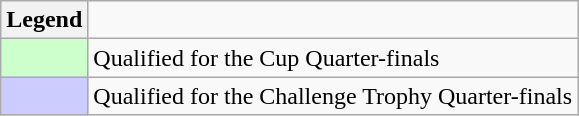<table class="wikitable">
<tr>
<th>Legend</th>
</tr>
<tr>
<td bgcolor="ccffcc"></td>
<td>Qualified for the Cup Quarter-finals</td>
</tr>
<tr>
<td bgcolor="ccccff"></td>
<td>Qualified for the Challenge Trophy Quarter-finals</td>
</tr>
</table>
